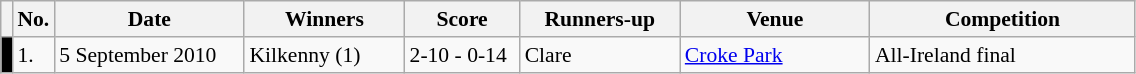<table class="wikitable" style="font-size:90%">
<tr>
<th width=1></th>
<th width=5>No.</th>
<th width=120>Date</th>
<th width=100>Winners</th>
<th width=70>Score</th>
<th width=100>Runners-up</th>
<th width=120>Venue</th>
<th width=170>Competition</th>
</tr>
<tr>
<td style="background-color:#000000"></td>
<td>1.</td>
<td>5 September 2010</td>
<td>Kilkenny (1)</td>
<td>2-10 - 0-14</td>
<td>Clare</td>
<td><a href='#'>Croke Park</a></td>
<td>All-Ireland final</td>
</tr>
</table>
